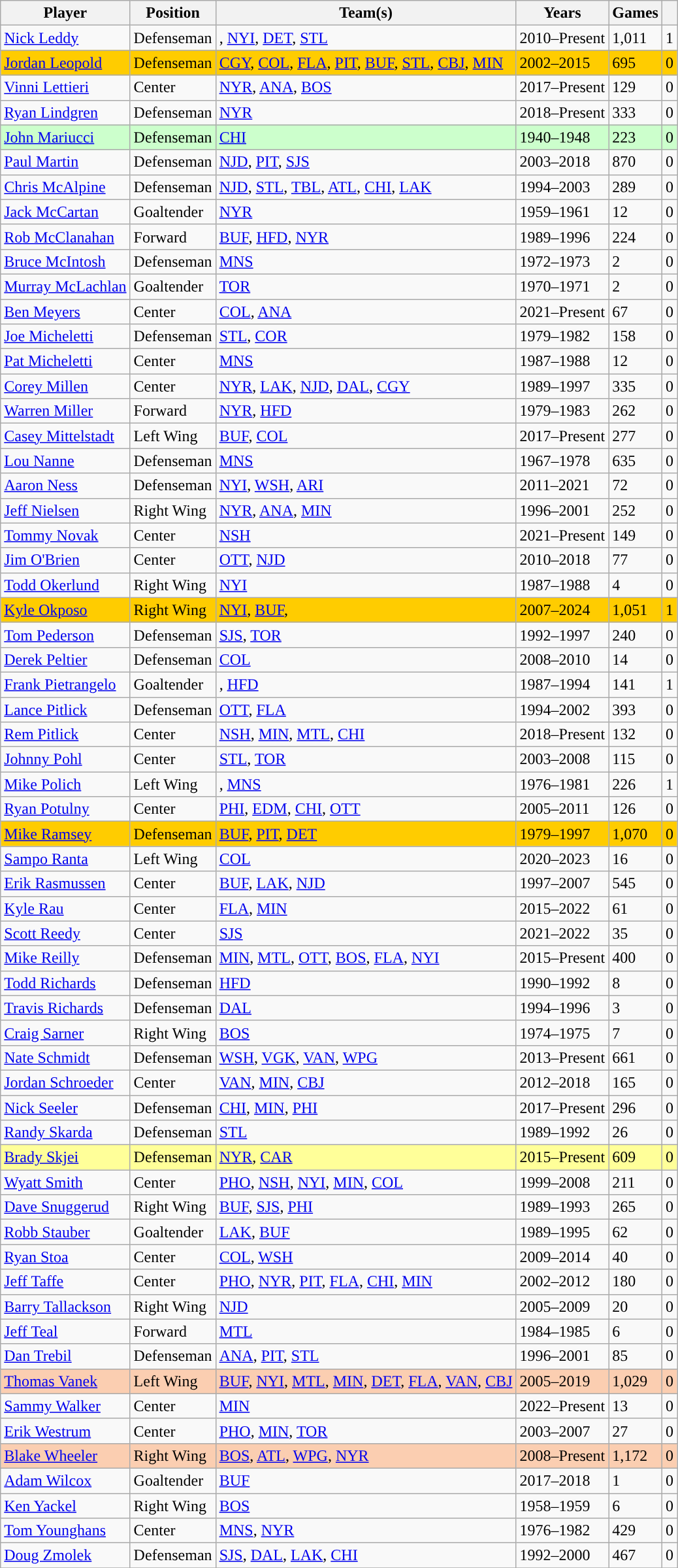<table class="wikitable sortable">
<tr>
<th>Player</th>
<th>Position</th>
<th>Team(s)</th>
<th>Years</th>
<th>Games</th>
<th><a href='#'></a></th>
</tr>
<tr>
<td><a href='#'>Nick Leddy</a></td>
<td>Defenseman</td>
<td><span><strong></strong></span>, <a href='#'>NYI</a>, <a href='#'>DET</a>, <a href='#'>STL</a></td>
<td>2010–Present</td>
<td>1,011</td>
<td>1</td>
</tr>
<tr bgcolor=#FFCC00>
<td><a href='#'>Jordan Leopold</a></td>
<td>Defenseman</td>
<td><a href='#'>CGY</a>, <a href='#'>COL</a>, <a href='#'>FLA</a>, <a href='#'>PIT</a>, <a href='#'>BUF</a>, <a href='#'>STL</a>, <a href='#'>CBJ</a>, <a href='#'>MIN</a></td>
<td>2002–2015</td>
<td>695</td>
<td>0</td>
</tr>
<tr>
<td><a href='#'>Vinni Lettieri</a></td>
<td>Center</td>
<td><a href='#'>NYR</a>, <a href='#'>ANA</a>, <a href='#'>BOS</a></td>
<td>2017–Present</td>
<td>129</td>
<td>0</td>
</tr>
<tr>
<td><a href='#'>Ryan Lindgren</a></td>
<td>Defenseman</td>
<td><a href='#'>NYR</a></td>
<td>2018–Present</td>
<td>333</td>
<td>0</td>
</tr>
<tr bgcolor=#ccffcc>
<td><a href='#'>John Mariucci</a></td>
<td>Defenseman</td>
<td><a href='#'>CHI</a></td>
<td>1940–1948</td>
<td>223</td>
<td>0</td>
</tr>
<tr>
<td><a href='#'>Paul Martin</a></td>
<td>Defenseman</td>
<td><a href='#'>NJD</a>, <a href='#'>PIT</a>, <a href='#'>SJS</a></td>
<td>2003–2018</td>
<td>870</td>
<td>0</td>
</tr>
<tr>
<td><a href='#'>Chris McAlpine</a></td>
<td>Defenseman</td>
<td><a href='#'>NJD</a>, <a href='#'>STL</a>, <a href='#'>TBL</a>, <a href='#'>ATL</a>, <a href='#'>CHI</a>, <a href='#'>LAK</a></td>
<td>1994–2003</td>
<td>289</td>
<td>0</td>
</tr>
<tr>
<td><a href='#'>Jack McCartan</a></td>
<td>Goaltender</td>
<td><a href='#'>NYR</a></td>
<td>1959–1961</td>
<td>12</td>
<td>0</td>
</tr>
<tr>
<td><a href='#'>Rob McClanahan</a></td>
<td>Forward</td>
<td><a href='#'>BUF</a>, <a href='#'>HFD</a>, <a href='#'>NYR</a></td>
<td>1989–1996</td>
<td>224</td>
<td>0</td>
</tr>
<tr>
<td><a href='#'>Bruce McIntosh</a></td>
<td>Defenseman</td>
<td><a href='#'>MNS</a></td>
<td>1972–1973</td>
<td>2</td>
<td>0</td>
</tr>
<tr>
<td><a href='#'>Murray McLachlan</a></td>
<td>Goaltender</td>
<td><a href='#'>TOR</a></td>
<td>1970–1971</td>
<td>2</td>
<td>0</td>
</tr>
<tr>
<td><a href='#'>Ben Meyers</a></td>
<td>Center</td>
<td><a href='#'>COL</a>, <a href='#'>ANA</a></td>
<td>2021–Present</td>
<td>67</td>
<td>0</td>
</tr>
<tr>
<td><a href='#'>Joe Micheletti</a></td>
<td>Defenseman</td>
<td><a href='#'>STL</a>, <a href='#'>COR</a></td>
<td>1979–1982</td>
<td>158</td>
<td>0</td>
</tr>
<tr>
<td><a href='#'>Pat Micheletti</a></td>
<td>Center</td>
<td><a href='#'>MNS</a></td>
<td>1987–1988</td>
<td>12</td>
<td>0</td>
</tr>
<tr>
<td><a href='#'>Corey Millen</a></td>
<td>Center</td>
<td><a href='#'>NYR</a>, <a href='#'>LAK</a>, <a href='#'>NJD</a>, <a href='#'>DAL</a>, <a href='#'>CGY</a></td>
<td>1989–1997</td>
<td>335</td>
<td>0</td>
</tr>
<tr>
<td><a href='#'>Warren Miller</a></td>
<td>Forward</td>
<td><a href='#'>NYR</a>, <a href='#'>HFD</a></td>
<td>1979–1983</td>
<td>262</td>
<td>0</td>
</tr>
<tr>
<td><a href='#'>Casey Mittelstadt</a></td>
<td>Left Wing</td>
<td><a href='#'>BUF</a>, <a href='#'>COL</a></td>
<td>2017–Present</td>
<td>277</td>
<td>0</td>
</tr>
<tr>
<td><a href='#'>Lou Nanne</a></td>
<td>Defenseman</td>
<td><a href='#'>MNS</a></td>
<td>1967–1978</td>
<td>635</td>
<td>0</td>
</tr>
<tr>
<td><a href='#'>Aaron Ness</a></td>
<td>Defenseman</td>
<td><a href='#'>NYI</a>, <a href='#'>WSH</a>, <a href='#'>ARI</a></td>
<td>2011–2021</td>
<td>72</td>
<td>0</td>
</tr>
<tr>
<td><a href='#'>Jeff Nielsen</a></td>
<td>Right Wing</td>
<td><a href='#'>NYR</a>, <a href='#'>ANA</a>, <a href='#'>MIN</a></td>
<td>1996–2001</td>
<td>252</td>
<td>0</td>
</tr>
<tr>
<td><a href='#'>Tommy Novak</a></td>
<td>Center</td>
<td><a href='#'>NSH</a></td>
<td>2021–Present</td>
<td>149</td>
<td>0</td>
</tr>
<tr>
<td><a href='#'>Jim O'Brien</a></td>
<td>Center</td>
<td><a href='#'>OTT</a>, <a href='#'>NJD</a></td>
<td>2010–2018</td>
<td>77</td>
<td>0</td>
</tr>
<tr>
<td><a href='#'>Todd Okerlund</a></td>
<td>Right Wing</td>
<td><a href='#'>NYI</a></td>
<td>1987–1988</td>
<td>4</td>
<td>0</td>
</tr>
<tr bgcolor=#FFCC00>
<td><a href='#'>Kyle Okposo</a></td>
<td>Right Wing</td>
<td><a href='#'>NYI</a>, <a href='#'>BUF</a>, <span><strong></strong></span></td>
<td>2007–2024</td>
<td>1,051</td>
<td>1</td>
</tr>
<tr>
<td><a href='#'>Tom Pederson</a></td>
<td>Defenseman</td>
<td><a href='#'>SJS</a>, <a href='#'>TOR</a></td>
<td>1992–1997</td>
<td>240</td>
<td>0</td>
</tr>
<tr>
<td><a href='#'>Derek Peltier</a></td>
<td>Defenseman</td>
<td><a href='#'>COL</a></td>
<td>2008–2010</td>
<td>14</td>
<td>0</td>
</tr>
<tr>
<td><a href='#'>Frank Pietrangelo</a></td>
<td>Goaltender</td>
<td><span><strong></strong></span>, <a href='#'>HFD</a></td>
<td>1987–1994</td>
<td>141</td>
<td>1</td>
</tr>
<tr>
<td><a href='#'>Lance Pitlick</a></td>
<td>Defenseman</td>
<td><a href='#'>OTT</a>, <a href='#'>FLA</a></td>
<td>1994–2002</td>
<td>393</td>
<td>0</td>
</tr>
<tr>
<td><a href='#'>Rem Pitlick</a></td>
<td>Center</td>
<td><a href='#'>NSH</a>, <a href='#'>MIN</a>, <a href='#'>MTL</a>, <a href='#'>CHI</a></td>
<td>2018–Present</td>
<td>132</td>
<td>0</td>
</tr>
<tr>
<td><a href='#'>Johnny Pohl</a></td>
<td>Center</td>
<td><a href='#'>STL</a>, <a href='#'>TOR</a></td>
<td>2003–2008</td>
<td>115</td>
<td>0</td>
</tr>
<tr>
<td><a href='#'>Mike Polich</a></td>
<td>Left Wing</td>
<td><span><strong></strong></span>, <a href='#'>MNS</a></td>
<td>1976–1981</td>
<td>226</td>
<td>1</td>
</tr>
<tr>
<td><a href='#'>Ryan Potulny</a></td>
<td>Center</td>
<td><a href='#'>PHI</a>, <a href='#'>EDM</a>, <a href='#'>CHI</a>, <a href='#'>OTT</a></td>
<td>2005–2011</td>
<td>126</td>
<td>0</td>
</tr>
<tr bgcolor=#FFCC00>
<td><a href='#'>Mike Ramsey</a></td>
<td>Defenseman</td>
<td><a href='#'>BUF</a>, <a href='#'>PIT</a>, <a href='#'>DET</a></td>
<td>1979–1997</td>
<td>1,070</td>
<td>0</td>
</tr>
<tr>
<td><a href='#'>Sampo Ranta</a></td>
<td>Left Wing</td>
<td><a href='#'>COL</a></td>
<td>2020–2023</td>
<td>16</td>
<td>0</td>
</tr>
<tr>
<td><a href='#'>Erik Rasmussen</a></td>
<td>Center</td>
<td><a href='#'>BUF</a>, <a href='#'>LAK</a>, <a href='#'>NJD</a></td>
<td>1997–2007</td>
<td>545</td>
<td>0</td>
</tr>
<tr>
<td><a href='#'>Kyle Rau</a></td>
<td>Center</td>
<td><a href='#'>FLA</a>, <a href='#'>MIN</a></td>
<td>2015–2022</td>
<td>61</td>
<td>0</td>
</tr>
<tr>
<td><a href='#'>Scott Reedy</a></td>
<td>Center</td>
<td><a href='#'>SJS</a></td>
<td>2021–2022</td>
<td>35</td>
<td>0</td>
</tr>
<tr>
<td><a href='#'>Mike Reilly</a></td>
<td>Defenseman</td>
<td><a href='#'>MIN</a>, <a href='#'>MTL</a>, <a href='#'>OTT</a>, <a href='#'>BOS</a>, <a href='#'>FLA</a>, <a href='#'>NYI</a></td>
<td>2015–Present</td>
<td>400</td>
<td>0</td>
</tr>
<tr>
<td><a href='#'>Todd Richards</a></td>
<td>Defenseman</td>
<td><a href='#'>HFD</a></td>
<td>1990–1992</td>
<td>8</td>
<td>0</td>
</tr>
<tr>
<td><a href='#'>Travis Richards</a></td>
<td>Defenseman</td>
<td><a href='#'>DAL</a></td>
<td>1994–1996</td>
<td>3</td>
<td>0</td>
</tr>
<tr>
<td><a href='#'>Craig Sarner</a></td>
<td>Right Wing</td>
<td><a href='#'>BOS</a></td>
<td>1974–1975</td>
<td>7</td>
<td>0</td>
</tr>
<tr>
<td><a href='#'>Nate Schmidt</a></td>
<td>Defenseman</td>
<td><a href='#'>WSH</a>, <a href='#'>VGK</a>, <a href='#'>VAN</a>, <a href='#'>WPG</a></td>
<td>2013–Present</td>
<td>661</td>
<td>0</td>
</tr>
<tr>
<td><a href='#'>Jordan Schroeder</a></td>
<td>Center</td>
<td><a href='#'>VAN</a>, <a href='#'>MIN</a>, <a href='#'>CBJ</a></td>
<td>2012–2018</td>
<td>165</td>
<td>0</td>
</tr>
<tr>
<td><a href='#'>Nick Seeler</a></td>
<td>Defenseman</td>
<td><a href='#'>CHI</a>, <a href='#'>MIN</a>, <a href='#'>PHI</a></td>
<td>2017–Present</td>
<td>296</td>
<td>0</td>
</tr>
<tr>
<td><a href='#'>Randy Skarda</a></td>
<td>Defenseman</td>
<td><a href='#'>STL</a></td>
<td>1989–1992</td>
<td>26</td>
<td>0</td>
</tr>
<tr bgcolor=#FFFF99>
<td><a href='#'>Brady Skjei</a></td>
<td>Defenseman</td>
<td><a href='#'>NYR</a>, <a href='#'>CAR</a></td>
<td>2015–Present</td>
<td>609</td>
<td>0</td>
</tr>
<tr>
<td><a href='#'>Wyatt Smith</a></td>
<td>Center</td>
<td><a href='#'>PHO</a>, <a href='#'>NSH</a>, <a href='#'>NYI</a>, <a href='#'>MIN</a>, <a href='#'>COL</a></td>
<td>1999–2008</td>
<td>211</td>
<td>0</td>
</tr>
<tr>
<td><a href='#'>Dave Snuggerud</a></td>
<td>Right Wing</td>
<td><a href='#'>BUF</a>, <a href='#'>SJS</a>, <a href='#'>PHI</a></td>
<td>1989–1993</td>
<td>265</td>
<td>0</td>
</tr>
<tr>
<td><a href='#'>Robb Stauber</a></td>
<td>Goaltender</td>
<td><a href='#'>LAK</a>, <a href='#'>BUF</a></td>
<td>1989–1995</td>
<td>62</td>
<td>0</td>
</tr>
<tr>
<td><a href='#'>Ryan Stoa</a></td>
<td>Center</td>
<td><a href='#'>COL</a>, <a href='#'>WSH</a></td>
<td>2009–2014</td>
<td>40</td>
<td>0</td>
</tr>
<tr>
<td><a href='#'>Jeff Taffe</a></td>
<td>Center</td>
<td><a href='#'>PHO</a>, <a href='#'>NYR</a>, <a href='#'>PIT</a>, <a href='#'>FLA</a>, <a href='#'>CHI</a>, <a href='#'>MIN</a></td>
<td>2002–2012</td>
<td>180</td>
<td>0</td>
</tr>
<tr>
<td><a href='#'>Barry Tallackson</a></td>
<td>Right Wing</td>
<td><a href='#'>NJD</a></td>
<td>2005–2009</td>
<td>20</td>
<td>0</td>
</tr>
<tr>
<td><a href='#'>Jeff Teal</a></td>
<td>Forward</td>
<td><a href='#'>MTL</a></td>
<td>1984–1985</td>
<td>6</td>
<td>0</td>
</tr>
<tr>
<td><a href='#'>Dan Trebil</a></td>
<td>Defenseman</td>
<td><a href='#'>ANA</a>, <a href='#'>PIT</a>, <a href='#'>STL</a></td>
<td>1996–2001</td>
<td>85</td>
<td>0</td>
</tr>
<tr bgcolor=#FBCEB1>
<td><a href='#'>Thomas Vanek</a></td>
<td>Left Wing</td>
<td><a href='#'>BUF</a>, <a href='#'>NYI</a>, <a href='#'>MTL</a>, <a href='#'>MIN</a>, <a href='#'>DET</a>, <a href='#'>FLA</a>, <a href='#'>VAN</a>, <a href='#'>CBJ</a></td>
<td>2005–2019</td>
<td>1,029</td>
<td>0</td>
</tr>
<tr>
<td><a href='#'>Sammy Walker</a></td>
<td>Center</td>
<td><a href='#'>MIN</a></td>
<td>2022–Present</td>
<td>13</td>
<td>0</td>
</tr>
<tr>
<td><a href='#'>Erik Westrum</a></td>
<td>Center</td>
<td><a href='#'>PHO</a>, <a href='#'>MIN</a>, <a href='#'>TOR</a></td>
<td>2003–2007</td>
<td>27</td>
<td>0</td>
</tr>
<tr bgcolor=#FBCEB1>
<td><a href='#'>Blake Wheeler</a></td>
<td>Right Wing</td>
<td><a href='#'>BOS</a>, <a href='#'>ATL</a>, <a href='#'>WPG</a>, <a href='#'>NYR</a></td>
<td>2008–Present</td>
<td>1,172</td>
<td>0</td>
</tr>
<tr>
<td><a href='#'>Adam Wilcox</a></td>
<td>Goaltender</td>
<td><a href='#'>BUF</a></td>
<td>2017–2018</td>
<td>1</td>
<td>0</td>
</tr>
<tr>
<td><a href='#'>Ken Yackel</a></td>
<td>Right Wing</td>
<td><a href='#'>BOS</a></td>
<td>1958–1959</td>
<td>6</td>
<td>0</td>
</tr>
<tr>
<td><a href='#'>Tom Younghans</a></td>
<td>Center</td>
<td><a href='#'>MNS</a>, <a href='#'>NYR</a></td>
<td>1976–1982</td>
<td>429</td>
<td>0</td>
</tr>
<tr>
<td><a href='#'>Doug Zmolek</a></td>
<td>Defenseman</td>
<td><a href='#'>SJS</a>, <a href='#'>DAL</a>, <a href='#'>LAK</a>, <a href='#'>CHI</a></td>
<td>1992–2000</td>
<td>467</td>
<td>0</td>
</tr>
<tr>
</tr>
</table>
